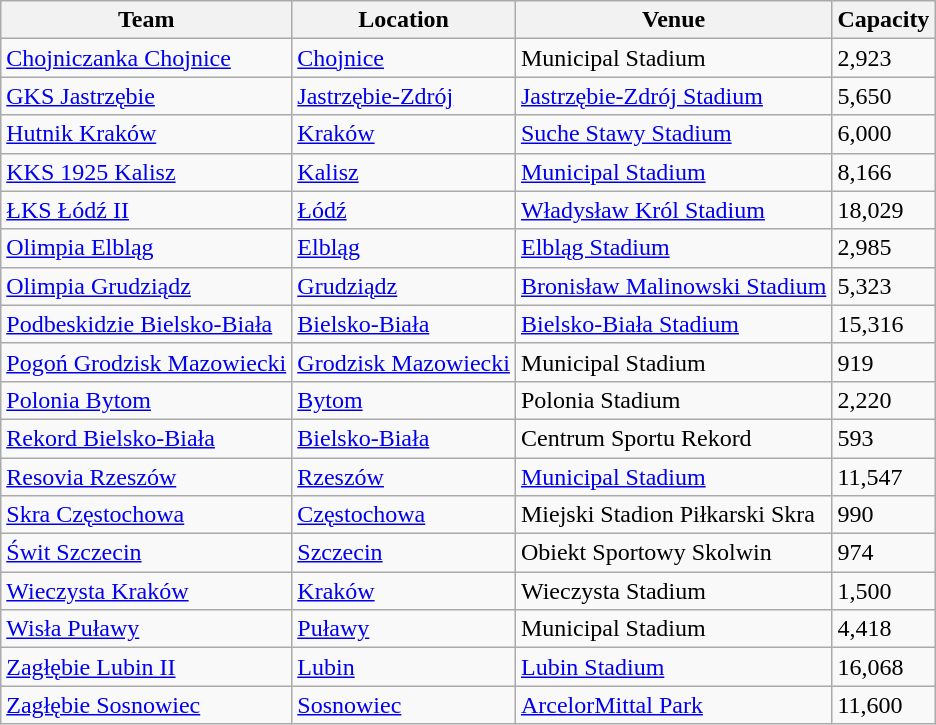<table class="wikitable sortable" style="text-align: left;">
<tr>
<th>Team</th>
<th>Location</th>
<th>Venue</th>
<th>Capacity</th>
</tr>
<tr>
<td><a href='#'>Chojniczanka Chojnice</a></td>
<td><a href='#'>Chojnice</a></td>
<td>Municipal Stadium</td>
<td>2,923</td>
</tr>
<tr>
<td><a href='#'>GKS Jastrzębie</a></td>
<td><a href='#'>Jastrzębie-Zdrój</a></td>
<td><a href='#'>Jastrzębie-Zdrój Stadium</a></td>
<td>5,650</td>
</tr>
<tr>
<td><a href='#'>Hutnik Kraków</a></td>
<td><a href='#'>Kraków</a></td>
<td><a href='#'>Suche Stawy Stadium</a></td>
<td>6,000</td>
</tr>
<tr>
<td><a href='#'>KKS 1925 Kalisz</a></td>
<td><a href='#'>Kalisz</a></td>
<td><a href='#'>Municipal Stadium</a></td>
<td>8,166</td>
</tr>
<tr>
<td><a href='#'>ŁKS Łódź II</a></td>
<td><a href='#'>Łódź</a></td>
<td><a href='#'>Władysław Król Stadium</a></td>
<td>18,029</td>
</tr>
<tr>
<td><a href='#'>Olimpia Elbląg</a></td>
<td><a href='#'>Elbląg</a></td>
<td><a href='#'>Elbląg Stadium</a></td>
<td>2,985</td>
</tr>
<tr>
<td><a href='#'>Olimpia Grudziądz</a></td>
<td><a href='#'>Grudziądz</a></td>
<td><a href='#'>Bronisław Malinowski Stadium</a></td>
<td>5,323</td>
</tr>
<tr>
<td><a href='#'>Podbeskidzie Bielsko-Biała</a></td>
<td><a href='#'>Bielsko-Biała</a></td>
<td><a href='#'>Bielsko-Biała Stadium</a></td>
<td>15,316</td>
</tr>
<tr>
<td><a href='#'>Pogoń Grodzisk Mazowiecki</a></td>
<td><a href='#'>Grodzisk Mazowiecki</a></td>
<td>Municipal Stadium</td>
<td>919</td>
</tr>
<tr>
<td><a href='#'>Polonia Bytom</a></td>
<td><a href='#'>Bytom</a></td>
<td>Polonia Stadium</td>
<td>2,220</td>
</tr>
<tr>
<td><a href='#'>Rekord Bielsko-Biała</a></td>
<td><a href='#'>Bielsko-Biała</a></td>
<td>Centrum Sportu Rekord</td>
<td>593</td>
</tr>
<tr>
<td><a href='#'>Resovia Rzeszów</a></td>
<td><a href='#'>Rzeszów</a></td>
<td><a href='#'>Municipal Stadium</a></td>
<td>11,547</td>
</tr>
<tr>
<td><a href='#'>Skra Częstochowa</a></td>
<td><a href='#'>Częstochowa</a></td>
<td>Miejski Stadion Piłkarski Skra</td>
<td>990</td>
</tr>
<tr>
<td><a href='#'>Świt Szczecin</a></td>
<td><a href='#'>Szczecin</a></td>
<td>Obiekt Sportowy Skolwin</td>
<td>974</td>
</tr>
<tr>
<td><a href='#'>Wieczysta Kraków</a></td>
<td><a href='#'>Kraków</a></td>
<td>Wieczysta Stadium</td>
<td>1,500</td>
</tr>
<tr>
<td><a href='#'>Wisła Puławy</a></td>
<td><a href='#'>Puławy</a></td>
<td>Municipal Stadium</td>
<td>4,418</td>
</tr>
<tr>
<td><a href='#'>Zagłębie Lubin II</a></td>
<td><a href='#'>Lubin</a></td>
<td><a href='#'>Lubin Stadium</a></td>
<td>16,068</td>
</tr>
<tr>
<td><a href='#'>Zagłębie Sosnowiec</a></td>
<td><a href='#'>Sosnowiec</a></td>
<td><a href='#'>ArcelorMittal Park</a></td>
<td>11,600</td>
</tr>
</table>
